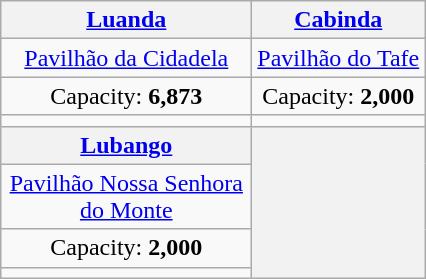<table class="wikitable" style="text-align:center">
<tr>
<th><a href='#'>Luanda</a></th>
<th><a href='#'>Cabinda</a></th>
</tr>
<tr>
<td><a href='#'>Pavilhão da Cidadela</a></td>
<td><a href='#'>Pavilhão do Tafe</a></td>
</tr>
<tr>
<td>Capacity: <strong>6,873</strong></td>
<td>Capacity: <strong>2,000</strong></td>
</tr>
<tr>
<td></td>
<td></td>
</tr>
<tr>
<th width=160><a href='#'>Lubango</a></th>
<th rowspan=8><br></th>
</tr>
<tr>
<td><a href='#'>Pavilhão Nossa Senhora do Monte</a></td>
</tr>
<tr>
<td>Capacity: <strong>2,000</strong></td>
</tr>
<tr>
<td></td>
</tr>
</table>
